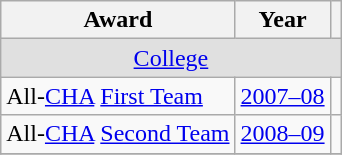<table class="wikitable">
<tr>
<th>Award</th>
<th>Year</th>
<th></th>
</tr>
<tr ALIGN="center" bgcolor="#e0e0e0">
<td colspan="3"><a href='#'>College</a></td>
</tr>
<tr>
<td>All-<a href='#'>CHA</a> <a href='#'>First Team</a></td>
<td><a href='#'>2007–08</a></td>
<td></td>
</tr>
<tr>
<td>All-<a href='#'>CHA</a> <a href='#'>Second Team</a></td>
<td><a href='#'>2008–09</a></td>
<td></td>
</tr>
<tr>
</tr>
</table>
